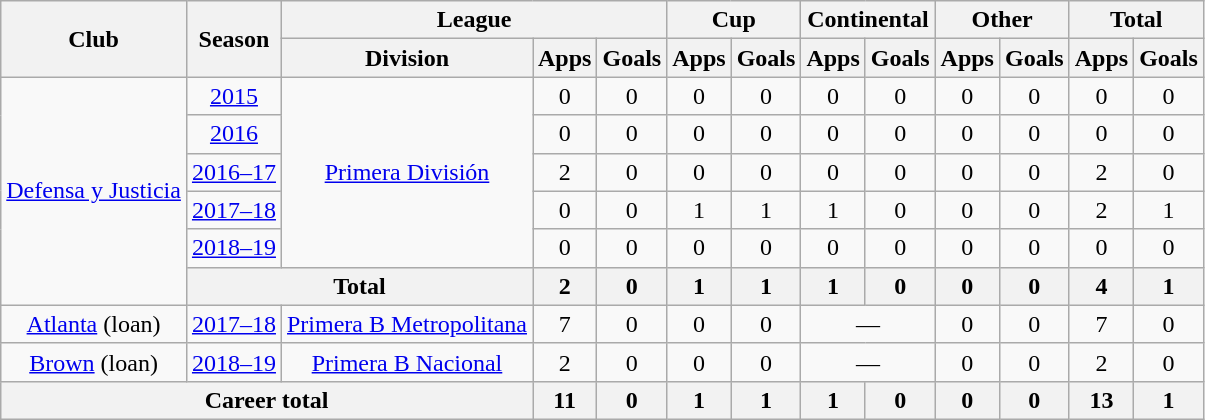<table class="wikitable" style="text-align:center">
<tr>
<th rowspan="2">Club</th>
<th rowspan="2">Season</th>
<th colspan="3">League</th>
<th colspan="2">Cup</th>
<th colspan="2">Continental</th>
<th colspan="2">Other</th>
<th colspan="2">Total</th>
</tr>
<tr>
<th>Division</th>
<th>Apps</th>
<th>Goals</th>
<th>Apps</th>
<th>Goals</th>
<th>Apps</th>
<th>Goals</th>
<th>Apps</th>
<th>Goals</th>
<th>Apps</th>
<th>Goals</th>
</tr>
<tr>
<td rowspan="6"><a href='#'>Defensa y Justicia</a></td>
<td><a href='#'>2015</a></td>
<td rowspan="5"><a href='#'>Primera División</a></td>
<td>0</td>
<td>0</td>
<td>0</td>
<td>0</td>
<td>0</td>
<td>0</td>
<td>0</td>
<td>0</td>
<td>0</td>
<td>0</td>
</tr>
<tr>
<td><a href='#'>2016</a></td>
<td>0</td>
<td>0</td>
<td>0</td>
<td>0</td>
<td>0</td>
<td>0</td>
<td>0</td>
<td>0</td>
<td>0</td>
<td>0</td>
</tr>
<tr>
<td><a href='#'>2016–17</a></td>
<td>2</td>
<td>0</td>
<td>0</td>
<td>0</td>
<td>0</td>
<td>0</td>
<td>0</td>
<td>0</td>
<td>2</td>
<td>0</td>
</tr>
<tr>
<td><a href='#'>2017–18</a></td>
<td>0</td>
<td>0</td>
<td>1</td>
<td>1</td>
<td>1</td>
<td>0</td>
<td>0</td>
<td>0</td>
<td>2</td>
<td>1</td>
</tr>
<tr>
<td><a href='#'>2018–19</a></td>
<td>0</td>
<td>0</td>
<td>0</td>
<td>0</td>
<td>0</td>
<td>0</td>
<td>0</td>
<td>0</td>
<td>0</td>
<td>0</td>
</tr>
<tr>
<th colspan="2">Total</th>
<th>2</th>
<th>0</th>
<th>1</th>
<th>1</th>
<th>1</th>
<th>0</th>
<th>0</th>
<th>0</th>
<th>4</th>
<th>1</th>
</tr>
<tr>
<td rowspan="1"><a href='#'>Atlanta</a> (loan)</td>
<td><a href='#'>2017–18</a></td>
<td rowspan="1"><a href='#'>Primera B Metropolitana</a></td>
<td>7</td>
<td>0</td>
<td>0</td>
<td>0</td>
<td colspan="2">—</td>
<td>0</td>
<td>0</td>
<td>7</td>
<td>0</td>
</tr>
<tr>
<td rowspan="1"><a href='#'>Brown</a> (loan)</td>
<td><a href='#'>2018–19</a></td>
<td rowspan="1"><a href='#'>Primera B Nacional</a></td>
<td>2</td>
<td>0</td>
<td>0</td>
<td>0</td>
<td colspan="2">—</td>
<td>0</td>
<td>0</td>
<td>2</td>
<td>0</td>
</tr>
<tr>
<th colspan="3">Career total</th>
<th>11</th>
<th>0</th>
<th>1</th>
<th>1</th>
<th>1</th>
<th>0</th>
<th>0</th>
<th>0</th>
<th>13</th>
<th>1</th>
</tr>
</table>
